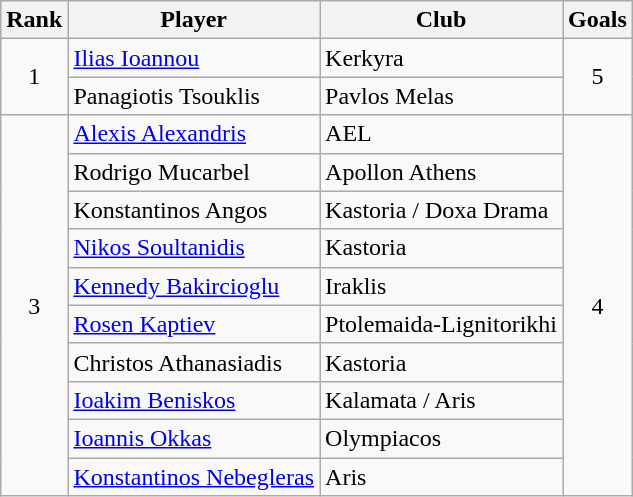<table class="wikitable sortable" style="text-align:center">
<tr>
<th>Rank</th>
<th>Player</th>
<th>Club</th>
<th>Goals</th>
</tr>
<tr>
<td rowspan=2>1</td>
<td align="left"> <a href='#'>Ilias Ioannou</a></td>
<td align="left">Kerkyra</td>
<td rowspan=2>5</td>
</tr>
<tr>
<td align="left"> Panagiotis Tsouklis</td>
<td align="left">Pavlos Melas</td>
</tr>
<tr>
<td rowspan=10>3</td>
<td align="left"> <a href='#'>Alexis Alexandris</a></td>
<td align="left">AEL</td>
<td rowspan=10>4</td>
</tr>
<tr>
<td align="left"> Rodrigo Mucarbel</td>
<td align="left">Apollon Athens</td>
</tr>
<tr>
<td align="left"> Konstantinos Angos</td>
<td align="left">Kastoria / Doxa Drama</td>
</tr>
<tr>
<td align="left"> <a href='#'>Nikos Soultanidis</a></td>
<td align="left">Kastoria</td>
</tr>
<tr>
<td align="left"> <a href='#'>Kennedy Bakircioglu</a></td>
<td align="left">Iraklis</td>
</tr>
<tr>
<td align="left"> <a href='#'>Rosen Kaptiev</a></td>
<td align="left">Ptolemaida-Lignitorikhi</td>
</tr>
<tr>
<td align="left"> Christos Athanasiadis</td>
<td align="left">Kastoria</td>
</tr>
<tr>
<td align="left"> <a href='#'>Ioakim Beniskos</a></td>
<td align="left">Kalamata / Aris</td>
</tr>
<tr>
<td align="left"> <a href='#'>Ioannis Okkas</a></td>
<td align="left">Olympiacos</td>
</tr>
<tr>
<td align="left"> <a href='#'>Konstantinos Nebegleras</a></td>
<td align="left">Aris</td>
</tr>
</table>
